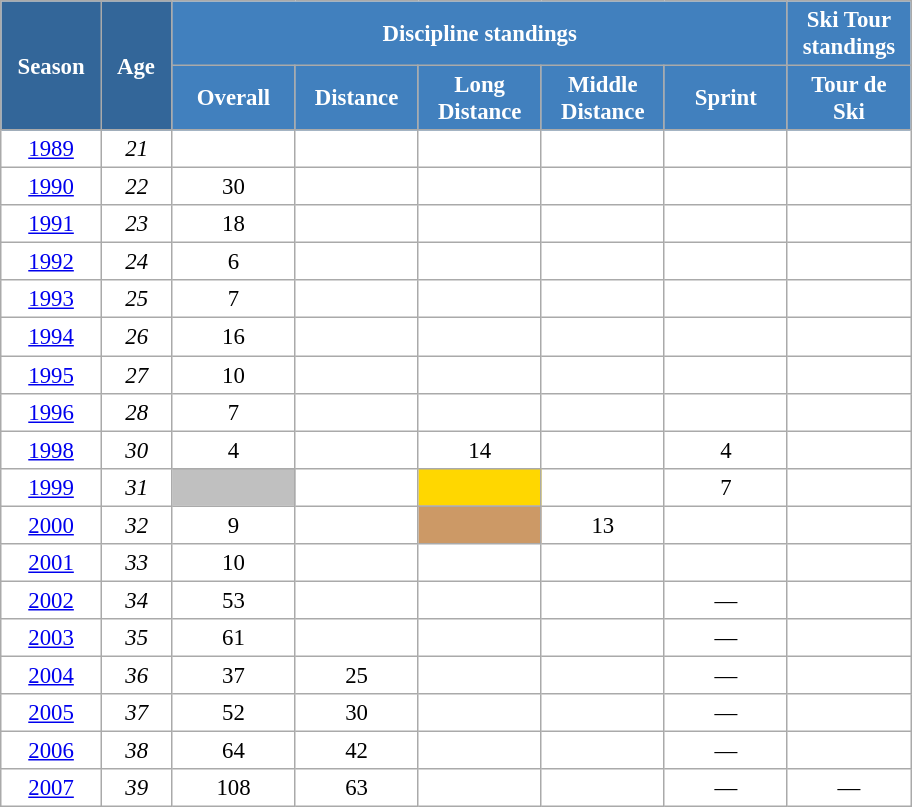<table class="wikitable" style="font-size:95%; text-align:center; border:grey solid 1px; border-collapse:collapse; background:#ffffff;">
<tr>
<th style="background-color:#369; color:white; width:60px;" rowspan="2"> Season </th>
<th style="background-color:#369; color:white; width:40px;" rowspan="2"> Age </th>
<th style="background-color:#4180be; color:white;" colspan="5">Discipline standings</th>
<th style="background-color:#4180be; color:white;" colspan="1">Ski Tour standings</th>
</tr>
<tr>
<th style="background-color:#4180be; color:white; width:75px;">Overall</th>
<th style="background-color:#4180be; color:white; width:75px;">Distance</th>
<th style="background-color:#4180be; color:white; width:75px;">Long Distance</th>
<th style="background-color:#4180be; color:white; width:75px;">Middle Distance</th>
<th style="background-color:#4180be; color:white; width:75px;">Sprint</th>
<th style="background-color:#4180be; color:white; width:75px;">Tour de<br>Ski</th>
</tr>
<tr>
<td><a href='#'>1989</a></td>
<td><em>21</em></td>
<td></td>
<td></td>
<td></td>
<td></td>
<td></td>
<td></td>
</tr>
<tr>
<td><a href='#'>1990</a></td>
<td><em>22</em></td>
<td>30</td>
<td></td>
<td></td>
<td></td>
<td></td>
<td></td>
</tr>
<tr>
<td><a href='#'>1991</a></td>
<td><em>23</em></td>
<td>18</td>
<td></td>
<td></td>
<td></td>
<td></td>
<td></td>
</tr>
<tr>
<td><a href='#'>1992</a></td>
<td><em>24</em></td>
<td>6</td>
<td></td>
<td></td>
<td></td>
<td></td>
<td></td>
</tr>
<tr>
<td><a href='#'>1993</a></td>
<td><em>25</em></td>
<td>7</td>
<td></td>
<td></td>
<td></td>
<td></td>
<td></td>
</tr>
<tr>
<td><a href='#'>1994</a></td>
<td><em>26</em></td>
<td>16</td>
<td></td>
<td></td>
<td></td>
<td></td>
<td></td>
</tr>
<tr>
<td><a href='#'>1995</a></td>
<td><em>27</em></td>
<td>10</td>
<td></td>
<td></td>
<td></td>
<td></td>
<td></td>
</tr>
<tr>
<td><a href='#'>1996</a></td>
<td><em>28</em></td>
<td>7</td>
<td></td>
<td></td>
<td></td>
<td></td>
<td></td>
</tr>
<tr>
<td><a href='#'>1998</a></td>
<td><em>30</em></td>
<td>4</td>
<td></td>
<td>14</td>
<td></td>
<td>4</td>
<td></td>
</tr>
<tr>
<td><a href='#'>1999</a></td>
<td><em>31</em></td>
<td style="background:silver;"></td>
<td></td>
<td style="background:gold;"></td>
<td></td>
<td>7</td>
<td></td>
</tr>
<tr>
<td><a href='#'>2000</a></td>
<td><em>32</em></td>
<td>9</td>
<td></td>
<td style="background:#c96;"></td>
<td>13</td>
<td></td>
<td></td>
</tr>
<tr>
<td><a href='#'>2001</a></td>
<td><em>33</em></td>
<td>10</td>
<td></td>
<td></td>
<td></td>
<td></td>
<td></td>
</tr>
<tr>
<td><a href='#'>2002</a></td>
<td><em>34</em></td>
<td>53</td>
<td></td>
<td></td>
<td></td>
<td>—</td>
<td></td>
</tr>
<tr>
<td><a href='#'>2003</a></td>
<td><em>35</em></td>
<td>61</td>
<td></td>
<td></td>
<td></td>
<td>—</td>
<td></td>
</tr>
<tr>
<td><a href='#'>2004</a></td>
<td><em>36</em></td>
<td>37</td>
<td>25</td>
<td></td>
<td></td>
<td>—</td>
<td></td>
</tr>
<tr>
<td><a href='#'>2005</a></td>
<td><em>37</em></td>
<td>52</td>
<td>30</td>
<td></td>
<td></td>
<td>—</td>
<td></td>
</tr>
<tr>
<td><a href='#'>2006</a></td>
<td><em>38</em></td>
<td>64</td>
<td>42</td>
<td></td>
<td></td>
<td>—</td>
<td></td>
</tr>
<tr>
<td><a href='#'>2007</a></td>
<td><em>39</em></td>
<td>108</td>
<td>63</td>
<td></td>
<td></td>
<td>—</td>
<td>—</td>
</tr>
</table>
